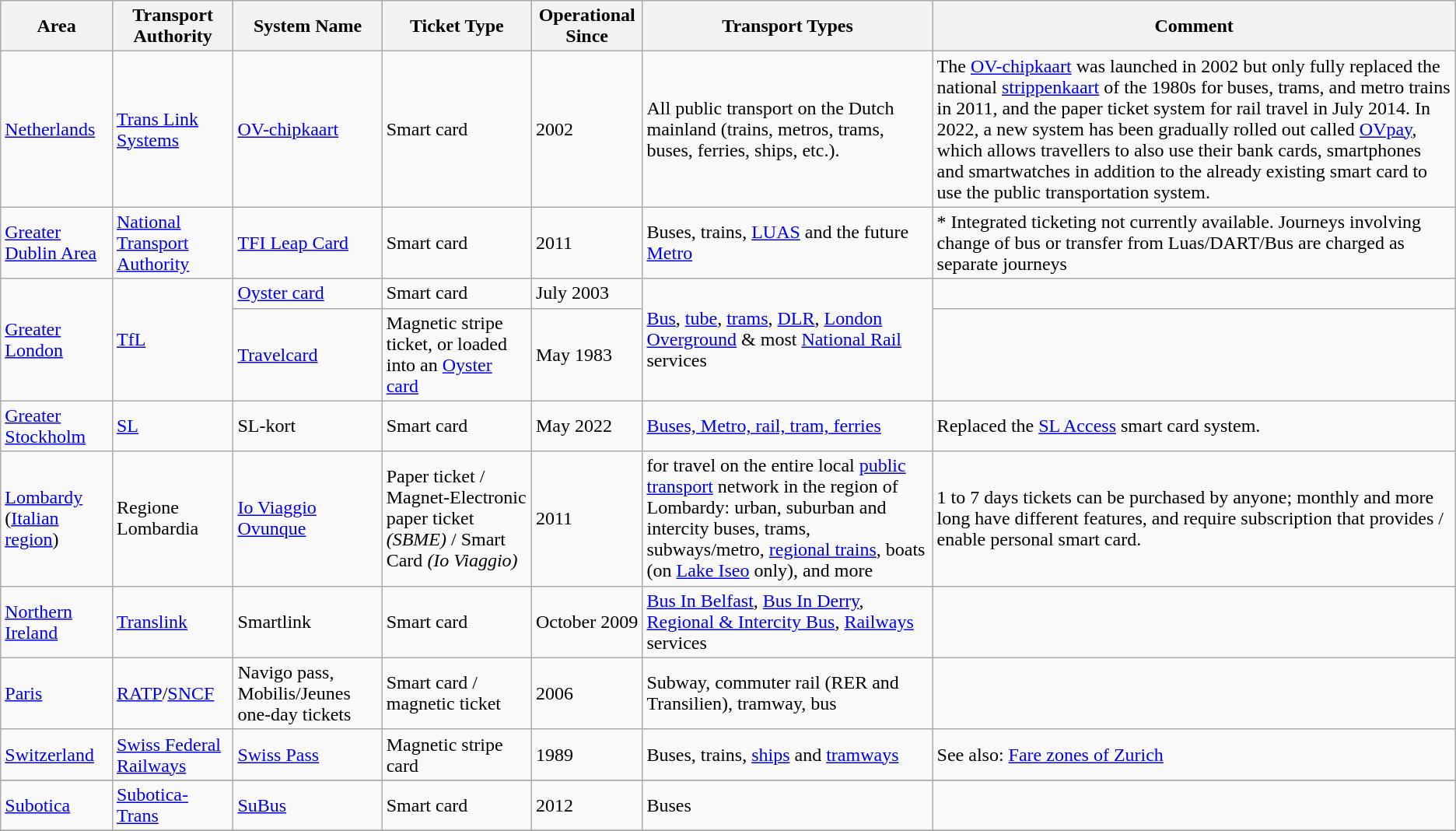<table class="wikitable" border="1">
<tr>
<th>Area</th>
<th>Transport Authority</th>
<th>System Name</th>
<th>Ticket Type</th>
<th>Operational Since</th>
<th>Transport Types</th>
<th>Comment</th>
</tr>
<tr>
<td><a href='#'>Netherlands</a></td>
<td><a href='#'>Trans Link Systems</a></td>
<td><a href='#'>OV-chipkaart</a></td>
<td>Smart card</td>
<td>2002</td>
<td>All public transport on the Dutch mainland (trains, metros, trams, buses, ferries, ships, etc.).</td>
<td>The <a href='#'>OV-chipkaart</a> was launched in 2002 but only fully replaced the national <a href='#'>strippenkaart</a> of the 1980s for buses, trams, and metro trains in 2011, and the paper ticket system for rail travel in July 2014. In 2022, a new system has been gradually rolled out called <a href='#'>OVpay</a>, which allows travellers to also use their bank cards, smartphones and smartwatches in addition to the already existing smart card to use the public transportation system.</td>
</tr>
<tr>
<td><a href='#'>Greater Dublin Area</a></td>
<td><a href='#'>National Transport Authority</a></td>
<td><a href='#'>TFI Leap Card</a></td>
<td>Smart card</td>
<td>2011</td>
<td>Buses, trains, <a href='#'>LUAS</a> and the future <a href='#'>Metro</a></td>
<td>* Integrated ticketing not currently available. Journeys involving change of bus or transfer from Luas/DART/Bus are charged as separate journeys</td>
</tr>
<tr>
<td rowspan=2><a href='#'>Greater London</a></td>
<td rowspan=2><a href='#'>TfL</a></td>
<td><a href='#'>Oyster card</a></td>
<td>Smart card</td>
<td>July 2003</td>
<td rowspan=2><a href='#'>Bus</a>, <a href='#'>tube</a>, <a href='#'>trams</a>, <a href='#'>DLR</a>, <a href='#'>London Overground</a> & most <a href='#'>National Rail</a> services</td>
<td></td>
</tr>
<tr>
<td><a href='#'>Travelcard</a></td>
<td>Magnetic stripe ticket, or loaded into an <a href='#'>Oyster card</a></td>
<td>May 1983</td>
<td></td>
</tr>
<tr>
<td><a href='#'>Greater Stockholm</a></td>
<td><a href='#'>SL</a></td>
<td>SL-kort</td>
<td>Smart card</td>
<td>May 2022</td>
<td><a href='#'>Buses, Metro, rail, tram, ferries</a></td>
<td>Replaced the <a href='#'>SL Access</a> smart card system.</td>
</tr>
<tr>
<td><a href='#'>Lombardy</a> (<a href='#'>Italian region</a>)</td>
<td>Regione Lombardia</td>
<td><a href='#'>Io Viaggio Ovunque</a></td>
<td>Paper ticket / Magnet-Electronic paper ticket <em>(SBME)</em> / Smart Card <em>(Io Viaggio)</em></td>
<td>2011</td>
<td>for travel on the entire local <a href='#'>public transport</a> network in the region of Lombardy: urban, suburban and intercity buses, trams, subways/metro, <a href='#'>regional trains</a>, boats (on <a href='#'>Lake Iseo</a> only), and more</td>
<td>1 to 7 days tickets can be purchased by anyone; monthly and more long have different features, and require subscription that provides / enable personal smart card.</td>
</tr>
<tr>
<td><a href='#'>Northern Ireland</a></td>
<td><a href='#'>Translink</a></td>
<td>Smartlink</td>
<td>Smart card</td>
<td>October 2009</td>
<td><a href='#'>Bus In Belfast</a>, <a href='#'>Bus In Derry</a>, <a href='#'>Regional & Intercity Bus</a>, <a href='#'>Railways</a> services</td>
<td></td>
</tr>
<tr>
<td><a href='#'>Paris</a></td>
<td><a href='#'>RATP</a>/<a href='#'>SNCF</a></td>
<td>Navigo pass, Mobilis/Jeunes one-day tickets</td>
<td>Smart card / magnetic ticket</td>
<td>2006</td>
<td>Subway, commuter rail (RER and Transilien), tramway, bus</td>
<td Replaced the Carte Orange magnetic ticket system, One-day tickets are still magnetic></td>
</tr>
<tr>
<td><a href='#'>Switzerland</a></td>
<td><a href='#'>Swiss Federal Railways</a></td>
<td><a href='#'>Swiss Pass</a></td>
<td>Magnetic stripe card</td>
<td>1989</td>
<td>Buses, trains, <a href='#'>ships</a> and <a href='#'>tramways</a></td>
<td>See also: <a href='#'>Fare zones of Zurich</a></td>
</tr>
<tr>
</tr>
<tr>
<td><a href='#'>Subotica</a></td>
<td><a href='#'>Subotica-Trans</a></td>
<td><a href='#'>SuBus</a></td>
<td>Smart card</td>
<td>2012</td>
<td>Buses</td>
<td></td>
</tr>
<tr>
</tr>
</table>
